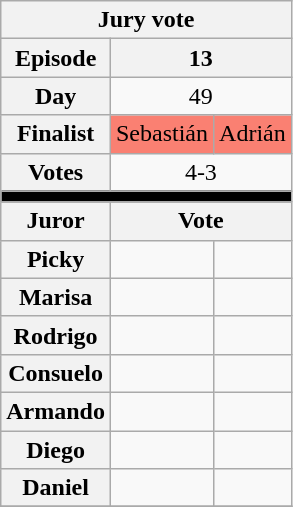<table class="wikitable" style="text-align:center">
<tr>
<th colspan="3">Jury vote</th>
</tr>
<tr>
<th>Episode</th>
<th colspan="2">13</th>
</tr>
<tr>
<th>Day</th>
<td colspan="2">49</td>
</tr>
<tr>
<th>Finalist</th>
<td bgcolor="salmon">Sebastián</td>
<td bgcolor="salmon">Adrián</td>
</tr>
<tr>
<th>Votes</th>
<td colspan=2>4-3</td>
</tr>
<tr>
<td colspan=3 bgcolor=black></td>
</tr>
<tr>
<th>Juror</th>
<th colspan="2">Vote</th>
</tr>
<tr>
<th>Picky</th>
<td></td>
<td></td>
</tr>
<tr>
<th>Marisa</th>
<td></td>
<td></td>
</tr>
<tr>
<th>Rodrigo</th>
<td></td>
<td></td>
</tr>
<tr>
<th>Consuelo</th>
<td></td>
<td></td>
</tr>
<tr>
<th>Armando</th>
<td></td>
<td></td>
</tr>
<tr>
<th>Diego</th>
<td></td>
<td></td>
</tr>
<tr>
<th>Daniel</th>
<td></td>
<td></td>
</tr>
<tr>
</tr>
</table>
